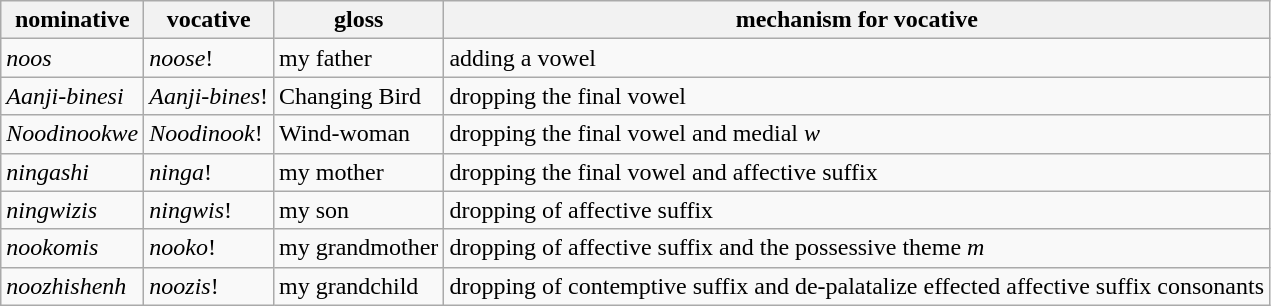<table class="wikitable">
<tr>
<th>nominative</th>
<th>vocative</th>
<th>gloss</th>
<th>mechanism for vocative</th>
</tr>
<tr>
<td><em>noos</em></td>
<td><em>noose</em>!</td>
<td>my father</td>
<td>adding a vowel</td>
</tr>
<tr>
<td><em>Aanji-binesi</em></td>
<td><em>Aanji-bines</em>!</td>
<td>Changing Bird</td>
<td>dropping the final vowel</td>
</tr>
<tr>
<td><em>Noodinookwe</em></td>
<td><em>Noodinook</em>!</td>
<td>Wind-woman</td>
<td>dropping the final vowel and medial <em>w</em></td>
</tr>
<tr>
<td><em>ningashi</em></td>
<td><em>ninga</em>!</td>
<td>my mother</td>
<td>dropping the final vowel and affective suffix</td>
</tr>
<tr>
<td><em>ningwizis</em></td>
<td><em>ningwis</em>!</td>
<td>my son</td>
<td>dropping of affective suffix</td>
</tr>
<tr>
<td><em>nookomis</em></td>
<td><em>nooko</em>!</td>
<td>my grandmother</td>
<td>dropping of affective suffix and the possessive theme <em>m</em></td>
</tr>
<tr>
<td><em>noozhishenh</em></td>
<td><em>noozis</em>!</td>
<td>my grandchild</td>
<td>dropping of contemptive suffix and de-palatalize effected affective suffix consonants</td>
</tr>
</table>
